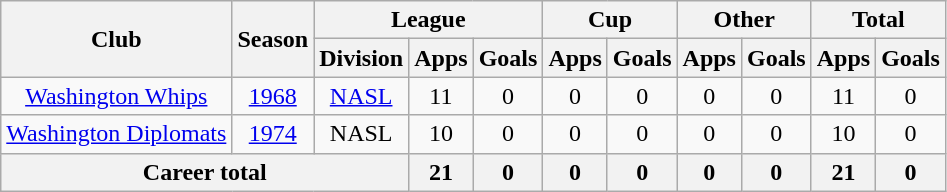<table class="wikitable" style="text-align: center">
<tr>
<th rowspan="2">Club</th>
<th rowspan="2">Season</th>
<th colspan="3">League</th>
<th colspan="2">Cup</th>
<th colspan="2">Other</th>
<th colspan="2">Total</th>
</tr>
<tr>
<th>Division</th>
<th>Apps</th>
<th>Goals</th>
<th>Apps</th>
<th>Goals</th>
<th>Apps</th>
<th>Goals</th>
<th>Apps</th>
<th>Goals</th>
</tr>
<tr>
<td><a href='#'>Washington Whips</a></td>
<td><a href='#'>1968</a></td>
<td><a href='#'>NASL</a></td>
<td>11</td>
<td>0</td>
<td>0</td>
<td>0</td>
<td>0</td>
<td>0</td>
<td>11</td>
<td>0</td>
</tr>
<tr>
<td><a href='#'>Washington Diplomats</a></td>
<td><a href='#'>1974</a></td>
<td>NASL</td>
<td>10</td>
<td>0</td>
<td>0</td>
<td>0</td>
<td>0</td>
<td>0</td>
<td>10</td>
<td>0</td>
</tr>
<tr>
<th colspan="3"><strong>Career total</strong></th>
<th>21</th>
<th>0</th>
<th>0</th>
<th>0</th>
<th>0</th>
<th>0</th>
<th>21</th>
<th>0</th>
</tr>
</table>
